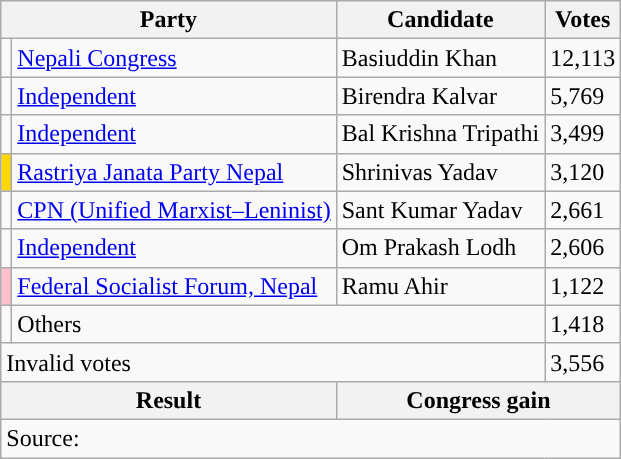<table class="wikitable">
<tr>
<th colspan="2">Party</th>
<th>Candidate</th>
<th>Votes</th>
</tr>
<tr>
<td style="background-color:"></td>
<td><a href='#'>Nepali Congress</a></td>
<td>Basiuddin Khan</td>
<td>12,113</td>
</tr>
<tr>
<td style="background-color:"></td>
<td><a href='#'>Independent</a></td>
<td>Birendra Kalvar</td>
<td>5,769</td>
</tr>
<tr>
<td style="background-color:"></td>
<td><a href='#'>Independent</a></td>
<td>Bal Krishna Tripathi</td>
<td>3,499</td>
</tr>
<tr>
<td style="background-color:gold"></td>
<td><a href='#'>Rastriya Janata Party Nepal</a></td>
<td>Shrinivas Yadav</td>
<td>3,120</td>
</tr>
<tr>
<td style="background-color:"></td>
<td><a href='#'>CPN (Unified Marxist–Leninist)</a></td>
<td>Sant Kumar Yadav</td>
<td>2,661</td>
</tr>
<tr>
<td style="background-color:"></td>
<td><a href='#'>Independent</a></td>
<td>Om Prakash Lodh</td>
<td>2,606</td>
</tr>
<tr>
<td style="background-color:pink"></td>
<td><a href='#'>Federal Socialist Forum, Nepal</a></td>
<td>Ramu Ahir</td>
<td>1,122</td>
</tr>
<tr>
<td></td>
<td colspan="2">Others</td>
<td>1,418</td>
</tr>
<tr>
<td colspan="3">Invalid votes</td>
<td>3,556</td>
</tr>
<tr>
<th colspan="2">Result</th>
<th colspan="2">Congress gain</th>
</tr>
<tr>
<td colspan="4">Source: </td>
</tr>
</table>
